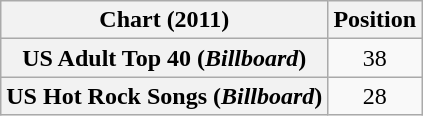<table class="wikitable sortable plainrowheaders" style="text-align:center">
<tr>
<th scope="col">Chart (2011)</th>
<th scope="col">Position</th>
</tr>
<tr>
<th scope="row">US Adult Top 40 (<em>Billboard</em>)</th>
<td>38</td>
</tr>
<tr>
<th scope="row">US Hot Rock Songs (<em>Billboard</em>)</th>
<td>28</td>
</tr>
</table>
